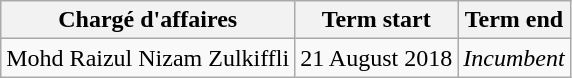<table class=wikitable>
<tr>
<th>Chargé d'affaires</th>
<th>Term start</th>
<th>Term end</th>
</tr>
<tr>
<td>Mohd Raizul Nizam Zulkiffli</td>
<td>21 August 2018</td>
<td><em>Incumbent</em></td>
</tr>
</table>
